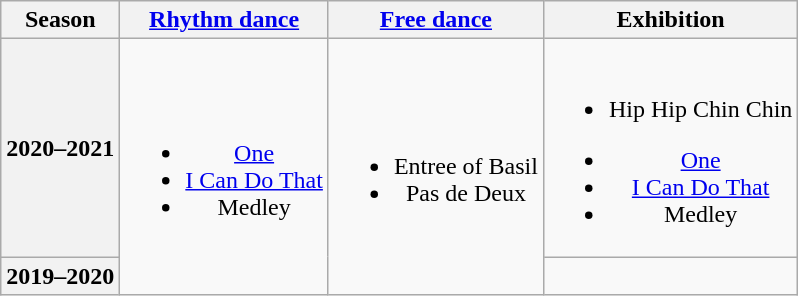<table class=wikitable style=text-align:center>
<tr>
<th>Season</th>
<th><a href='#'>Rhythm dance</a></th>
<th><a href='#'>Free dance</a></th>
<th>Exhibition</th>
</tr>
<tr>
<th>2020–2021<br></th>
<td rowspan=2><br><ul><li> <a href='#'>One</a></li><li> <a href='#'>I Can Do That</a></li><li> Medley<br></li></ul></td>
<td rowspan=2><br><ul><li>Entree of Basil</li><li>Pas de Deux<br></li></ul></td>
<td><br><ul><li>Hip Hip Chin Chin</li></ul><ul><li> <a href='#'>One</a></li><li> <a href='#'>I Can Do That</a></li><li> Medley<br></li></ul></td>
</tr>
<tr>
<th>2019–2020<br></th>
<td></td>
</tr>
</table>
